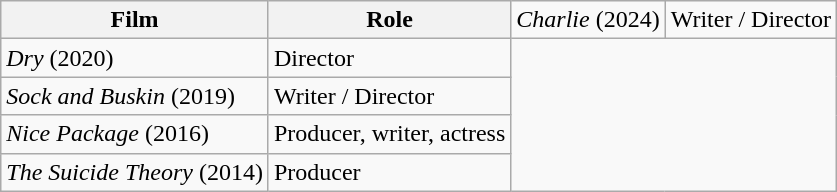<table class="wikitable">
<tr>
<th>Film</th>
<th>Role</th>
<td><em>Charlie</em> (2024)</td>
<td>Writer / Director</td>
</tr>
<tr>
<td><em>Dry</em> (2020)</td>
<td>Director</td>
</tr>
<tr>
<td><em>Sock and Buskin</em> (2019)</td>
<td>Writer / Director</td>
</tr>
<tr>
<td><em>Nice Package</em> (2016)</td>
<td>Producer, writer, actress</td>
</tr>
<tr>
<td><em>The Suicide Theory</em> (2014)</td>
<td>Producer</td>
</tr>
</table>
